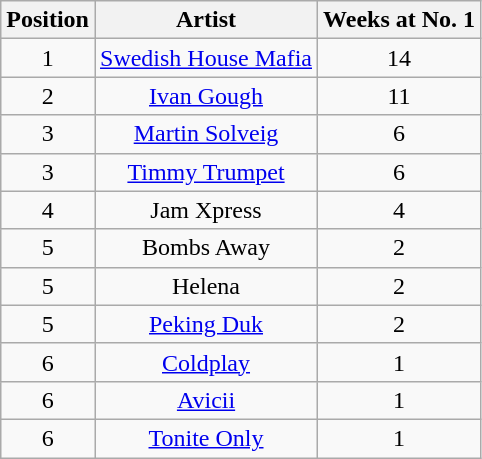<table class="wikitable">
<tr>
<th style="text-align: center;">Position</th>
<th style="text-align: center;">Artist</th>
<th style="text-align: center;">Weeks at No. 1</th>
</tr>
<tr>
<td style="text-align: center;">1</td>
<td style="text-align: center;"><a href='#'>Swedish House Mafia</a></td>
<td style="text-align: center;">14</td>
</tr>
<tr>
<td style="text-align: center;">2</td>
<td style="text-align: center;"><a href='#'>Ivan Gough</a></td>
<td style="text-align: center;">11</td>
</tr>
<tr>
<td style="text-align: center;">3</td>
<td style="text-align: center;"><a href='#'>Martin Solveig</a></td>
<td style="text-align: center;">6</td>
</tr>
<tr>
<td style="text-align: center;">3</td>
<td style="text-align: center;"><a href='#'>Timmy Trumpet</a></td>
<td style="text-align: center;">6</td>
</tr>
<tr>
<td style="text-align: center;">4</td>
<td style="text-align: center;">Jam Xpress</td>
<td style="text-align: center;">4</td>
</tr>
<tr>
<td style="text-align: center;">5</td>
<td style="text-align: center;">Bombs Away</td>
<td style="text-align: center;">2</td>
</tr>
<tr>
<td style="text-align: center;">5</td>
<td style="text-align: center;">Helena</td>
<td style="text-align: center;">2</td>
</tr>
<tr>
<td style="text-align: center;">5</td>
<td style="text-align: center;"><a href='#'>Peking Duk</a></td>
<td style="text-align: center;">2</td>
</tr>
<tr>
<td style="text-align: center;">6</td>
<td style="text-align: center;"><a href='#'>Coldplay</a></td>
<td style="text-align: center;">1</td>
</tr>
<tr>
<td style="text-align: center;">6</td>
<td style="text-align: center;"><a href='#'>Avicii</a></td>
<td style="text-align: center;">1</td>
</tr>
<tr>
<td style="text-align: center;">6</td>
<td style="text-align: center;"><a href='#'>Tonite Only</a></td>
<td style="text-align: center;">1</td>
</tr>
</table>
